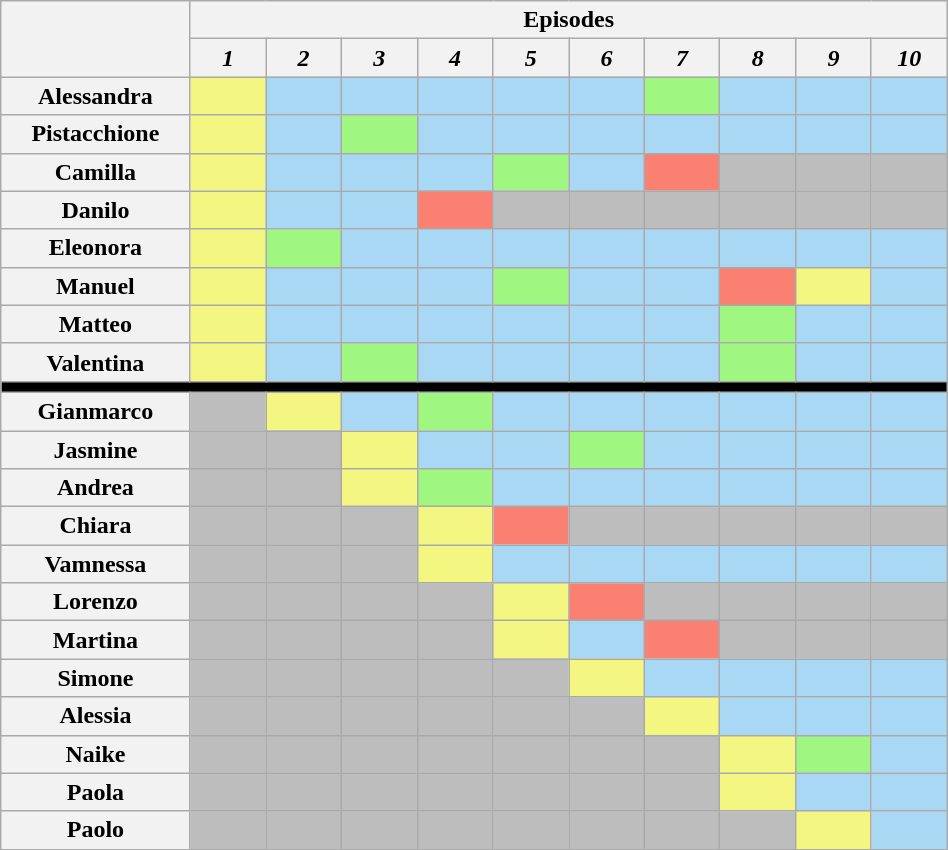<table class="wikitable" style="text-align:center; width:50%;">
<tr>
<th rowspan="2" style="width:15%;"></th>
<th colspan="10" style="text-align:center;">Episodes</th>
</tr>
<tr>
<th style="text-align:center; width:6%;"><em>1</em></th>
<th style="text-align:center; width:6%;"><em>2</em></th>
<th style="text-align:center; width:6%;"><em>3</em></th>
<th style="text-align:center; width:6%;"><em>4</em></th>
<th style="text-align:center; width:6%;"><em>5</em></th>
<th style="text-align:center; width:6%;"><em>6</em></th>
<th style="text-align:center; width:6%;"><em>7</em></th>
<th style="text-align:center; width:6%;"><em>8</em></th>
<th style="text-align:center; width:6%;"><em>9</em></th>
<th style="text-align:center; width:6%;"><em>10</em></th>
</tr>
<tr>
<th>Alessandra</th>
<td style="background:#F3F781;"></td>
<td style="background:#A9D8F5;"></td>
<td style="background:#A9D8F5;"></td>
<td style="background:#A9D8F5;"></td>
<td style="background:#A9D8F5;"></td>
<td style="background:#A9D8F5;"></td>
<td style="background:#9FF781;"></td>
<td style="background:#A9D8F5;"></td>
<td style="background:#A9D8F5;"></td>
<td style="background:#A9D8F5;"></td>
</tr>
<tr>
<th>Pistacchione</th>
<td style="background:#F3F781;"></td>
<td style="background:#A9D8F5;"></td>
<td style="background:#9FF781;"></td>
<td style="background:#A9D8F5;"></td>
<td style="background:#A9D8F5;"></td>
<td style="background:#A9D8F5;"></td>
<td style="background:#A9D8F5;"></td>
<td style="background:#A9D8F5;"></td>
<td style="background:#A9D8F5;"></td>
<td style="background:#A9D8F5;"></td>
</tr>
<tr>
<th>Camilla</th>
<td style="background:#F3F781;"></td>
<td style="background:#A9D8F5;"></td>
<td style="background:#A9D8F5;"></td>
<td style="background:#A9D8F5;"></td>
<td style="background:#9FF781;"></td>
<td style="background:#A9D8F5;"></td>
<td style="background:#FA8072;"></td>
<td style="background:#BDBDBD;"></td>
<td style="background:#BDBDBD;"></td>
<td style="background:#BDBDBD;"></td>
</tr>
<tr>
<th>Danilo</th>
<td style="background:#F3F781;"></td>
<td style="background:#A9D8F5;"></td>
<td style="background:#A9D8F5;"></td>
<td style="background:#FA8072;"></td>
<td style="background:#BDBDBD;"></td>
<td style="background:#BDBDBD;"></td>
<td style="background:#BDBDBD;"></td>
<td style="background:#BDBDBD;"></td>
<td style="background:#BDBDBD;"></td>
<td style="background:#BDBDBD;"></td>
</tr>
<tr>
<th>Eleonora</th>
<td style="background:#F3F781;"></td>
<td style="background:#9FF781;"></td>
<td style="background:#A9D8F5;"></td>
<td style="background:#A9D8F5;"></td>
<td style="background:#A9D8F5;"></td>
<td style="background:#A9D8F5;"></td>
<td style="background:#A9D8F5;"></td>
<td style="background:#A9D8F5;"></td>
<td style="background:#A9D8F5;"></td>
<td style="background:#A9D8F5;"></td>
</tr>
<tr>
<th>Manuel</th>
<td style="background:#F3F781;"></td>
<td style="background:#A9D8F5;"></td>
<td style="background:#A9D8F5;"></td>
<td style="background:#A9D8F5;"></td>
<td style="background:#9FF781;"></td>
<td style="background:#A9D8F5;"></td>
<td style="background:#A9D8F5;"></td>
<td style="background:#FA8072;"></td>
<td style="background:#F3F781;"></td>
<td style="background:#A9D8F5;"></td>
</tr>
<tr>
<th>Matteo</th>
<td style="background:#F3F781;"></td>
<td style="background:#A9D8F5;"></td>
<td style="background:#A9D8F5;"></td>
<td style="background:#A9D8F5;"></td>
<td style="background:#A9D8F5;"></td>
<td style="background:#A9D8F5;"></td>
<td style="background:#A9D8F5;"></td>
<td style="background:#9FF781;"></td>
<td style="background:#A9D8F5;"></td>
<td style="background:#A9D8F5;"></td>
</tr>
<tr>
<th>Valentina</th>
<td style="background:#F3F781;"></td>
<td style="background:#A9D8F5;"></td>
<td style="background:#9FF781;"></td>
<td style="background:#A9D8F5;"></td>
<td style="background:#A9D8F5;"></td>
<td style="background:#A9D8F5;"></td>
<td style="background:#A9D8F5;"></td>
<td style="background:#9FF781;"></td>
<td style="background:#A9D8F5;"></td>
<td style="background:#A9D8F5;"></td>
</tr>
<tr>
<th colspan="11" style="background:#000000;"></th>
</tr>
<tr>
<th>Gianmarco</th>
<td style="background:#BDBDBD;"></td>
<td style="background:#F3F781;"></td>
<td style="background:#A9D8F5;"></td>
<td style="background:#9FF781;"></td>
<td style="background:#A9D8F5;"></td>
<td style="background:#A9D8F5;"></td>
<td style="background:#A9D8F5;"></td>
<td style="background:#A9D8F5;"></td>
<td style="background:#A9D8F5;"></td>
<td style="background:#A9D8F5;"></td>
</tr>
<tr>
<th>Jasmine</th>
<td style="background:#BDBDBD;"></td>
<td style="background:#BDBDBD;"></td>
<td style="background:#F3F781;"></td>
<td style="background:#A9D8F5;"></td>
<td style="background:#A9D8F5;"></td>
<td style="background:#9FF781;"></td>
<td style="background:#A9D8F5;"></td>
<td style="background:#A9D8F5;"></td>
<td style="background:#A9D8F5;"></td>
<td style="background:#A9D8F5;"></td>
</tr>
<tr>
<th>Andrea</th>
<td style="background:#BDBDBD;"></td>
<td style="background:#BDBDBD;"></td>
<td style="background:#F3F781;"></td>
<td style="background:#9FF781;"></td>
<td style="background:#A9D8F5;"></td>
<td style="background:#A9D8F5;"></td>
<td style="background:#A9D8F5;"></td>
<td style="background:#A9D8F5;"></td>
<td style="background:#A9D8F5;"></td>
<td style="background:#A9D8F5;"></td>
</tr>
<tr>
<th>Chiara</th>
<td style="background:#BDBDBD;"></td>
<td style="background:#BDBDBD;"></td>
<td style="background:#BDBDBD;"></td>
<td style="background:#F3F781;"></td>
<td style="background:#FA8072;"></td>
<td style="background:#BDBDBD;"></td>
<td style="background:#BDBDBD;"></td>
<td style="background:#BDBDBD;"></td>
<td style="background:#BDBDBD;"></td>
<td style="background:#BDBDBD;"></td>
</tr>
<tr>
<th>Vamnessa</th>
<td style="background:#BDBDBD;"></td>
<td style="background:#BDBDBD;"></td>
<td style="background:#BDBDBD;"></td>
<td style="background:#F3F781;"></td>
<td style="background:#A9D8F5;"></td>
<td style="background:#A9D8F5;"></td>
<td style="background:#A9D8F5;"></td>
<td style="background:#A9D8F5;"></td>
<td style="background:#A9D8F5;"></td>
<td style="background:#A9D8F5;"></td>
</tr>
<tr>
<th>Lorenzo</th>
<td style="background:#BDBDBD;"></td>
<td style="background:#BDBDBD;"></td>
<td style="background:#BDBDBD;"></td>
<td style="background:#BDBDBD;"></td>
<td style="background:#F3F781;"></td>
<td style="background:#FA8072;"></td>
<td style="background:#BDBDBD;"></td>
<td style="background:#BDBDBD;"></td>
<td style="background:#BDBDBD;"></td>
<td style="background:#BDBDBD;"></td>
</tr>
<tr>
<th>Martina</th>
<td style="background:#BDBDBD;"></td>
<td style="background:#BDBDBD;"></td>
<td style="background:#BDBDBD;"></td>
<td style="background:#BDBDBD;"></td>
<td style="background:#F3F781;"></td>
<td style="background:#A9D8F5;"></td>
<td style="background:#FA8072;"></td>
<td style="background:#BDBDBD;"></td>
<td style="background:#BDBDBD;"></td>
<td style="background:#BDBDBD;"></td>
</tr>
<tr>
<th>Simone</th>
<td style="background:#BDBDBD;"></td>
<td style="background:#BDBDBD;"></td>
<td style="background:#BDBDBD;"></td>
<td style="background:#BDBDBD;"></td>
<td style="background:#BDBDBD;"></td>
<td style="background:#F3F781;"></td>
<td style="background:#A9D8F5;"></td>
<td style="background:#A9D8F5;"></td>
<td style="background:#A9D8F5;"></td>
<td style="background:#A9D8F5;"></td>
</tr>
<tr>
<th>Alessia</th>
<td style="background:#BDBDBD;"></td>
<td style="background:#BDBDBD;"></td>
<td style="background:#BDBDBD;"></td>
<td style="background:#BDBDBD;"></td>
<td style="background:#BDBDBD;"></td>
<td style="background:#BDBDBD;"></td>
<td style="background:#F3F781;"></td>
<td style="background:#A9D8F5;"></td>
<td style="background:#A9D8F5;"></td>
<td style="background:#A9D8F5;"></td>
</tr>
<tr>
<th>Naike</th>
<td style="background:#BDBDBD;"></td>
<td style="background:#BDBDBD;"></td>
<td style="background:#BDBDBD;"></td>
<td style="background:#BDBDBD;"></td>
<td style="background:#BDBDBD;"></td>
<td style="background:#BDBDBD;"></td>
<td style="background:#BDBDBD;"></td>
<td style="background:#F3F781;"></td>
<td style="background:#9FF781;"></td>
<td style="background:#A9D8F5;"></td>
</tr>
<tr>
<th>Paola</th>
<td style="background:#BDBDBD;"></td>
<td style="background:#BDBDBD;"></td>
<td style="background:#BDBDBD;"></td>
<td style="background:#BDBDBD;"></td>
<td style="background:#BDBDBD;"></td>
<td style="background:#BDBDBD;"></td>
<td style="background:#BDBDBD;"></td>
<td style="background:#F3F781;"></td>
<td style="background:#A9D8F5;"></td>
<td style="background:#A9D8F5;"></td>
</tr>
<tr>
<th>Paolo</th>
<td style="background:#BDBDBD;"></td>
<td style="background:#BDBDBD;"></td>
<td style="background:#BDBDBD;"></td>
<td style="background:#BDBDBD;"></td>
<td style="background:#BDBDBD;"></td>
<td style="background:#BDBDBD;"></td>
<td style="background:#BDBDBD;"></td>
<td style="background:#BDBDBD;"></td>
<td style="background:#F3F781;"></td>
<td style="background:#A9D8F5;"></td>
</tr>
</table>
